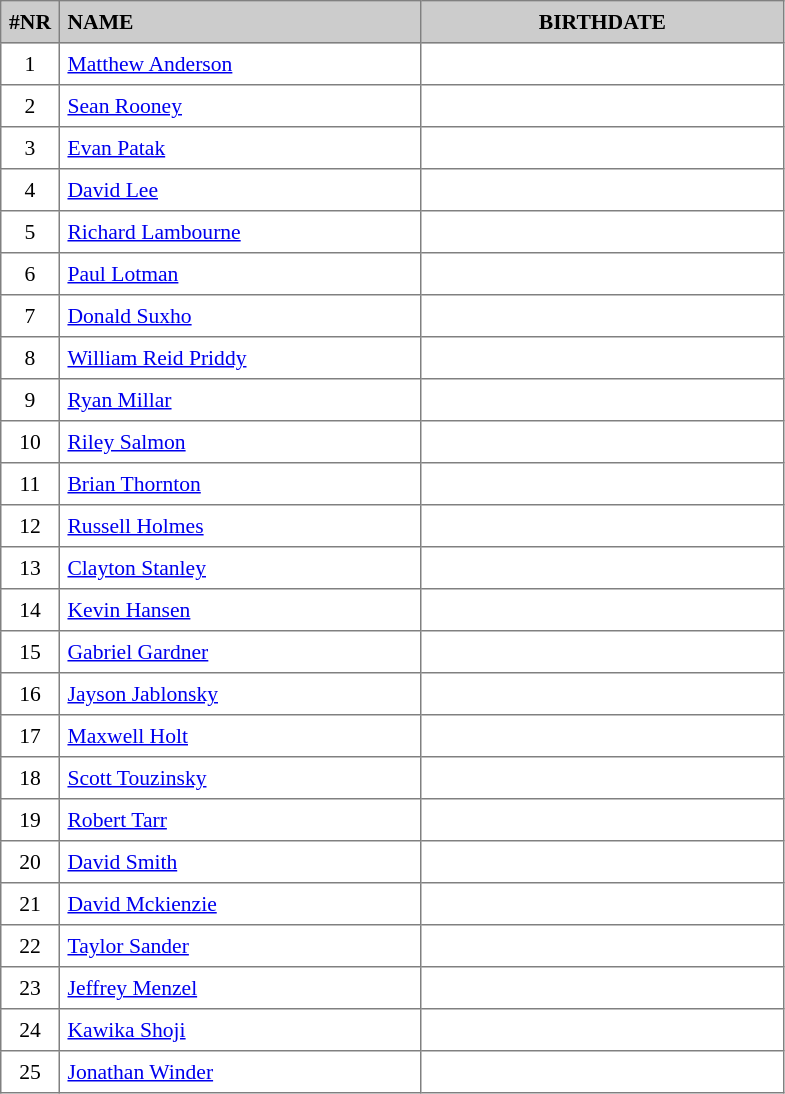<table border="1" cellspacing="2" cellpadding="5" style="border-collapse: collapse; font-size: 90%;">
<tr style="background:#ccc;">
<th>#NR</th>
<th style="text-align:left; width:16em;">NAME</th>
<th style="text-align:center; width:16em;">BIRTHDATE</th>
</tr>
<tr>
<td style=text-align:center;>1</td>
<td><a href='#'>Matthew Anderson</a></td>
<td align=center></td>
</tr>
<tr>
<td style=text-align:center;>2</td>
<td><a href='#'>Sean Rooney</a></td>
<td align=center></td>
</tr>
<tr>
<td style=text-align:center;>3</td>
<td><a href='#'>Evan Patak</a></td>
<td align=center></td>
</tr>
<tr>
<td style=text-align:center;>4</td>
<td><a href='#'>David Lee</a></td>
<td align=center></td>
</tr>
<tr>
<td style=text-align:center;>5</td>
<td><a href='#'>Richard Lambourne</a></td>
<td align=center></td>
</tr>
<tr>
<td style=text-align:center;>6</td>
<td><a href='#'>Paul Lotman</a></td>
<td align=center></td>
</tr>
<tr>
<td style=text-align:center;>7</td>
<td><a href='#'>Donald Suxho</a></td>
<td align=center></td>
</tr>
<tr>
<td style=text-align:center;>8</td>
<td><a href='#'>William Reid Priddy</a></td>
<td align=center></td>
</tr>
<tr>
<td style=text-align:center;>9</td>
<td><a href='#'>Ryan Millar</a></td>
<td align=center></td>
</tr>
<tr>
<td style=text-align:center;>10</td>
<td><a href='#'>Riley Salmon</a></td>
<td align=center></td>
</tr>
<tr>
<td style=text-align:center;>11</td>
<td><a href='#'>Brian Thornton</a></td>
<td align=center></td>
</tr>
<tr>
<td style=text-align:center;>12</td>
<td><a href='#'>Russell Holmes</a></td>
<td align=center></td>
</tr>
<tr>
<td style=text-align:center;>13</td>
<td><a href='#'>Clayton Stanley</a></td>
<td align=center></td>
</tr>
<tr>
<td style=text-align:center;>14</td>
<td><a href='#'>Kevin Hansen</a></td>
<td align=center></td>
</tr>
<tr>
<td style=text-align:center;>15</td>
<td><a href='#'>Gabriel Gardner</a></td>
<td align=center></td>
</tr>
<tr>
<td style=text-align:center;>16</td>
<td><a href='#'>Jayson Jablonsky</a></td>
<td align=center></td>
</tr>
<tr>
<td style=text-align:center;>17</td>
<td><a href='#'>Maxwell Holt</a></td>
<td align=center></td>
</tr>
<tr>
<td style=text-align:center;>18</td>
<td><a href='#'>Scott Touzinsky</a></td>
<td align=center></td>
</tr>
<tr>
<td style=text-align:center;>19</td>
<td><a href='#'>Robert Tarr</a></td>
<td align=center></td>
</tr>
<tr>
<td style=text-align:center;>20</td>
<td><a href='#'>David Smith</a></td>
<td align=center></td>
</tr>
<tr>
<td style=text-align:center;>21</td>
<td><a href='#'>David Mckienzie</a></td>
<td align=center></td>
</tr>
<tr>
<td style=text-align:center;>22</td>
<td><a href='#'>Taylor Sander</a></td>
<td align=center></td>
</tr>
<tr>
<td style=text-align:center;>23</td>
<td><a href='#'>Jeffrey Menzel</a></td>
<td align=center></td>
</tr>
<tr>
<td style=text-align:center;>24</td>
<td><a href='#'>Kawika Shoji</a></td>
<td align=center></td>
</tr>
<tr>
<td style=text-align:center;>25</td>
<td><a href='#'>Jonathan Winder</a></td>
<td align=center></td>
</tr>
</table>
